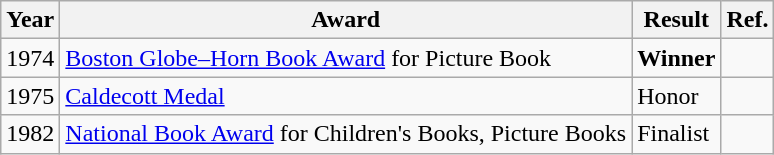<table class="wikitable">
<tr>
<th>Year</th>
<th>Award</th>
<th>Result</th>
<th>Ref.</th>
</tr>
<tr>
<td>1974</td>
<td><a href='#'>Boston Globe–Horn Book Award</a> for Picture Book</td>
<td><strong>Winner</strong></td>
<td></td>
</tr>
<tr>
<td>1975</td>
<td><a href='#'>Caldecott Medal</a></td>
<td>Honor</td>
<td></td>
</tr>
<tr>
<td>1982</td>
<td><a href='#'>National Book Award</a> for Children's Books, Picture Books</td>
<td>Finalist</td>
<td></td>
</tr>
</table>
